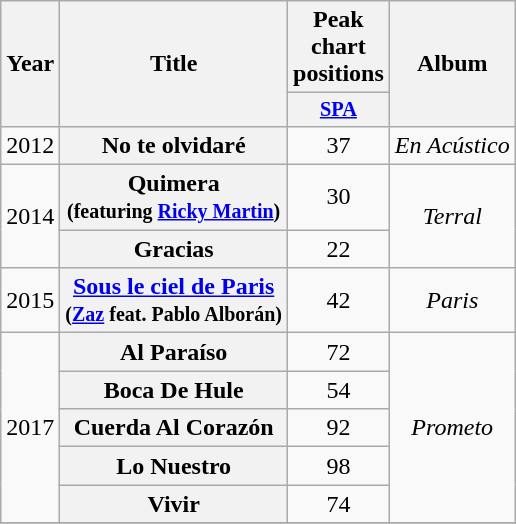<table class="wikitable plainrowheaders" style="text-align:center;" border="1">
<tr>
<th scope="col" rowspan="2">Year</th>
<th scope="col" rowspan="2">Title</th>
<th scope="col" colspan="1">Peak chart positions</th>
<th scope="col" rowspan="2">Album</th>
</tr>
<tr>
<th scope="col" style="width:4em;font-size:85%;"><a href='#'>SPA</a><br></th>
</tr>
<tr>
<td>2012</td>
<th scope="row">No te olvidaré</th>
<td>37</td>
<td><em>En Acústico</em></td>
</tr>
<tr>
<td rowspan="2">2014</td>
<th scope="row">Quimera<br><small>(featuring <a href='#'>Ricky Martin</a>)</small></th>
<td>30</td>
<td rowspan="2"><em>Terral</em></td>
</tr>
<tr>
<th scope="row">Gracias</th>
<td>22</td>
</tr>
<tr>
<td>2015</td>
<th scope="row"><a href='#'>Sous le ciel de Paris</a><br><small>(<a href='#'>Zaz</a> feat. Pablo Alborán)</small></th>
<td>42</td>
<td rowspan="1"><em>Paris</em></td>
</tr>
<tr>
<td rowspan="5">2017</td>
<th scope="row">Al Paraíso</th>
<td>72</td>
<td rowspan="5"><em>Prometo</em></td>
</tr>
<tr>
<th scope="row">Boca De Hule</th>
<td>54</td>
</tr>
<tr>
<th scope="row">Cuerda Al Corazón</th>
<td>92</td>
</tr>
<tr>
<th scope="row">Lo Nuestro</th>
<td>98</td>
</tr>
<tr>
<th scope="row">Vivir</th>
<td>74</td>
</tr>
<tr>
</tr>
</table>
